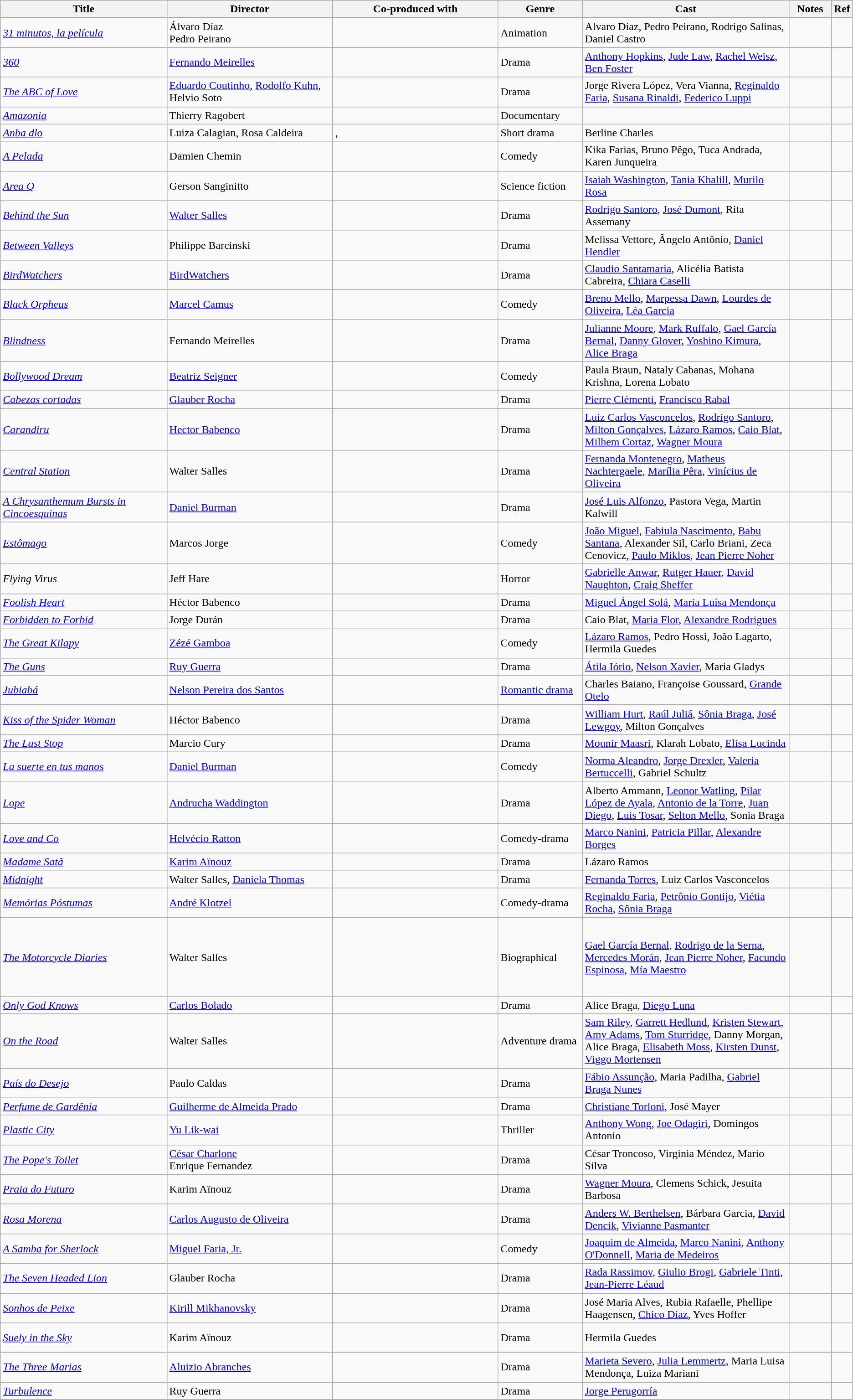<table class="wikitable sortable">
<tr>
<th width="20%">Title</th>
<th width="20%">Director</th>
<th width="20%">Co-produced with</th>
<th width="10%">Genre</th>
<th width="25%">Cast</th>
<th width="20%">Notes</th>
<th width="5%">Ref</th>
</tr>
<tr>
<td><em><a href='#'>31 minutos, la película</a></em></td>
<td>Álvaro Díaz<br> Pedro Peirano</td>
<td><br></td>
<td>Animation</td>
<td>Alvaro Díaz, Pedro Peirano, Rodrigo Salinas, Daniel Castro</td>
<td></td>
<td></td>
</tr>
<tr>
<td><em><a href='#'>360</a></em></td>
<td><a href='#'>Fernando Meirelles</a></td>
<td><br><br></td>
<td>Drama</td>
<td><a href='#'>Anthony Hopkins</a>, <a href='#'>Jude Law</a>, <a href='#'>Rachel Weisz</a>, <a href='#'>Ben Foster</a></td>
<td></td>
<td></td>
</tr>
<tr>
<td><em><a href='#'>The ABC of Love</a></em></td>
<td><a href='#'>Eduardo Coutinho</a>, <a href='#'>Rodolfo Kuhn</a>, Helvio Soto</td>
<td></td>
<td>Drama</td>
<td>Jorge Rivera López, Vera Vianna, <a href='#'>Reginaldo Faria</a>, <a href='#'>Susana Rinaldi</a>, <a href='#'>Federico Luppi</a></td>
<td></td>
<td></td>
</tr>
<tr>
<td><em><a href='#'>Amazonia</a></em></td>
<td>Thierry Ragobert</td>
<td></td>
<td>Documentary</td>
<td></td>
<td></td>
<td></td>
</tr>
<tr>
<td><em><a href='#'>Anba dlo</a></em></td>
<td>Luiza Calagian, Rosa Caldeira</td>
<td>, </td>
<td>Short drama</td>
<td>Berline Charles</td>
<td></td>
<td></td>
</tr>
<tr>
<td><em><a href='#'>A Pelada</a></em></td>
<td>Damien Chemin</td>
<td></td>
<td>Comedy</td>
<td>Kika Farias, Bruno Pêgo, Tuca Andrada, Karen Junqueira</td>
<td></td>
<td></td>
</tr>
<tr>
<td><em><a href='#'>Area Q</a></em></td>
<td>Gerson Sanginitto</td>
<td></td>
<td>Science fiction</td>
<td><a href='#'>Isaiah Washington</a>, <a href='#'>Tania Khalill</a>, <a href='#'>Murilo Rosa</a></td>
<td></td>
<td></td>
</tr>
<tr>
<td><em><a href='#'>Behind the Sun</a></em></td>
<td><a href='#'>Walter Salles</a></td>
<td><br></td>
<td>Drama</td>
<td><a href='#'>Rodrigo Santoro</a>, <a href='#'>José Dumont</a>, Rita Assemany</td>
<td></td>
<td></td>
</tr>
<tr>
<td><em><a href='#'>Between Valleys</a></em></td>
<td>Philippe Barcinski</td>
<td><br></td>
<td>Drama</td>
<td>Melissa Vettore, Ângelo Antônio, <a href='#'>Daniel Hendler</a></td>
<td></td>
<td></td>
</tr>
<tr>
<td><em><a href='#'>BirdWatchers</a></em></td>
<td><a href='#'>BirdWatchers</a></td>
<td></td>
<td>Drama</td>
<td><a href='#'>Claudio Santamaria</a>, Alicélia Batista Cabreira, <a href='#'>Chiara Caselli</a></td>
<td></td>
<td></td>
</tr>
<tr>
<td><em><a href='#'>Black Orpheus</a></em></td>
<td><a href='#'>Marcel Camus</a></td>
<td><br></td>
<td>Comedy</td>
<td><a href='#'>Breno Mello</a>, <a href='#'>Marpessa Dawn</a>, <a href='#'>Lourdes de Oliveira</a>, <a href='#'>Léa Garcia</a></td>
<td></td>
<td></td>
</tr>
<tr>
<td><em><a href='#'>Blindness</a></em></td>
<td>Fernando Meirelles</td>
<td><br></td>
<td>Drama</td>
<td><a href='#'>Julianne Moore</a>, <a href='#'>Mark Ruffalo</a>, <a href='#'>Gael García Bernal</a>, <a href='#'>Danny Glover</a>, <a href='#'>Yoshino Kimura</a>, <a href='#'>Alice Braga</a></td>
<td></td>
<td></td>
</tr>
<tr>
<td><em><a href='#'>Bollywood Dream</a></em></td>
<td><a href='#'>Beatriz Seigner</a></td>
<td></td>
<td>Comedy</td>
<td>Paula Braun, Nataly Cabanas, Mohana Krishna, Lorena Lobato</td>
<td></td>
<td></td>
</tr>
<tr>
<td><em><a href='#'>Cabezas cortadas</a></em></td>
<td><a href='#'>Glauber Rocha</a></td>
<td></td>
<td>Drama</td>
<td><a href='#'>Pierre Clémenti</a>, <a href='#'>Francisco Rabal</a></td>
<td></td>
<td></td>
</tr>
<tr>
<td><em><a href='#'>Carandiru</a></em></td>
<td><a href='#'>Hector Babenco</a></td>
<td></td>
<td>Drama</td>
<td><a href='#'>Luiz Carlos Vasconcelos</a>, <a href='#'>Rodrigo Santoro</a>, <a href='#'>Milton Gonçalves</a>, <a href='#'>Lázaro Ramos</a>, <a href='#'>Caio Blat</a>, <a href='#'>Milhem Cortaz</a>, <a href='#'>Wagner Moura</a></td>
<td></td>
<td></td>
</tr>
<tr>
<td><em><a href='#'>Central Station</a></em></td>
<td>Walter Salles</td>
<td></td>
<td>Drama</td>
<td><a href='#'>Fernanda Montenegro</a>, <a href='#'>Matheus Nachtergaele</a>, <a href='#'>Marília Pêra</a>, <a href='#'>Vinícius de Oliveira</a></td>
<td></td>
<td></td>
</tr>
<tr>
<td><em><a href='#'>A Chrysanthemum Bursts in Cincoesquinas</a></em></td>
<td><a href='#'>Daniel Burman</a></td>
<td><br><br></td>
<td>Drama</td>
<td><a href='#'>José Luis Alfonzo</a>, Pastora Vega, Martin Kalwill</td>
<td></td>
<td></td>
</tr>
<tr>
<td><em><a href='#'>Estômago</a></em></td>
<td>Marcos Jorge</td>
<td></td>
<td>Comedy</td>
<td><a href='#'>João Miguel</a>, <a href='#'>Fabiula Nascimento</a>, <a href='#'>Babu Santana</a>, Alexander Sil, Carlo Briani, Zeca Cenovicz, <a href='#'>Paulo Miklos</a>, <a href='#'>Jean Pierre Noher</a></td>
<td></td>
<td></td>
</tr>
<tr>
<td><em>Flying Virus</em></td>
<td>Jeff Hare</td>
<td></td>
<td>Horror</td>
<td><a href='#'>Gabrielle Anwar</a>, <a href='#'>Rutger Hauer</a>, <a href='#'>David Naughton</a>, <a href='#'>Craig Sheffer</a></td>
<td></td>
<td></td>
</tr>
<tr>
<td><em><a href='#'>Foolish Heart</a></em></td>
<td>Héctor Babenco</td>
<td><br></td>
<td>Drama</td>
<td><a href='#'>Miguel Ángel Solá</a>, <a href='#'>Maria Luísa Mendonça</a></td>
<td></td>
<td></td>
</tr>
<tr>
<td><em><a href='#'>Forbidden to Forbid</a></em></td>
<td>Jorge Durán</td>
<td><br></td>
<td>Drama</td>
<td>Caio Blat, <a href='#'>Maria Flor</a>, <a href='#'>Alexandre Rodrigues</a></td>
<td></td>
<td></td>
</tr>
<tr>
<td><em><a href='#'>The Great Kilapy</a></em></td>
<td><a href='#'>Zézé Gamboa</a></td>
<td><br></td>
<td>Comedy</td>
<td><a href='#'>Lázaro Ramos</a>, Pedro Hossi, João Lagarto, Hermila Guedes</td>
<td></td>
<td></td>
</tr>
<tr>
<td><em><a href='#'>The Guns</a></em></td>
<td><a href='#'>Ruy Guerra</a></td>
<td></td>
<td>Drama</td>
<td><a href='#'>Átila Iório</a>, <a href='#'>Nelson Xavier</a>, Maria Gladys</td>
<td></td>
<td></td>
</tr>
<tr>
<td><em><a href='#'>Jubiabá</a></em></td>
<td><a href='#'>Nelson Pereira dos Santos</a></td>
<td></td>
<td><a href='#'>Romantic drama</a></td>
<td>Charles Baiano, Françoise Goussard, <a href='#'>Grande Otelo</a></td>
<td></td>
<td></td>
</tr>
<tr>
<td><em><a href='#'>Kiss of the Spider Woman</a></em></td>
<td>Héctor Babenco</td>
<td></td>
<td>Drama</td>
<td><a href='#'>William Hurt</a>, <a href='#'>Raúl Juliá</a>, <a href='#'>Sônia Braga</a>, <a href='#'>José Lewgoy</a>, Milton Gonçalves</td>
<td></td>
<td></td>
</tr>
<tr>
<td><em><a href='#'>The Last Stop</a></em></td>
<td>Marcio Cury</td>
<td></td>
<td>Drama</td>
<td><a href='#'>Mounir Maasri</a>, Klarah Lobato, <a href='#'>Elisa Lucinda</a></td>
<td></td>
<td></td>
</tr>
<tr>
<td><em><a href='#'>La suerte en tus manos</a></em></td>
<td><a href='#'>Daniel Burman</a></td>
<td><br></td>
<td>Comedy</td>
<td><a href='#'>Norma Aleandro</a>, <a href='#'>Jorge Drexler</a>, <a href='#'>Valeria Bertuccelli</a>, Gabriel Schultz</td>
<td></td>
<td></td>
</tr>
<tr>
<td><em><a href='#'>Lope</a></em></td>
<td><a href='#'>Andrucha Waddington</a></td>
<td></td>
<td>Drama</td>
<td>Alberto Ammann, <a href='#'>Leonor Watling</a>, <a href='#'>Pilar López de Ayala</a>, <a href='#'>Antonio de la Torre</a>, <a href='#'>Juan Diego</a>, <a href='#'>Luis Tosar</a>, <a href='#'>Selton Mello</a>, Sonia Braga</td>
<td></td>
<td></td>
</tr>
<tr>
<td><em><a href='#'>Love and Co</a></em></td>
<td><a href='#'>Helvécio Ratton</a></td>
<td></td>
<td>Comedy-drama</td>
<td><a href='#'>Marco Nanini</a>, <a href='#'>Patricia Pillar</a>, <a href='#'>Alexandre Borges</a></td>
<td></td>
<td></td>
</tr>
<tr>
<td><em><a href='#'>Madame Satã</a></em></td>
<td><a href='#'>Karim Aïnouz</a></td>
<td></td>
<td>Drama</td>
<td>Lázaro Ramos</td>
<td></td>
<td></td>
</tr>
<tr>
<td><em><a href='#'>Midnight</a></em></td>
<td>Walter Salles, <a href='#'>Daniela Thomas</a></td>
<td></td>
<td>Drama</td>
<td><a href='#'>Fernanda Torres</a>, Luiz Carlos Vasconcelos</td>
<td></td>
<td></td>
</tr>
<tr>
<td><em><a href='#'>Memórias Póstumas</a></em></td>
<td><a href='#'>André Klotzel</a></td>
<td></td>
<td>Comedy-drama</td>
<td><a href='#'>Reginaldo Faria</a>, <a href='#'>Petrônio Gontijo</a>, <a href='#'>Viétia Rocha</a>, <a href='#'>Sônia Braga</a></td>
<td></td>
<td></td>
</tr>
<tr>
<td><em><a href='#'>The Motorcycle Diaries</a></em></td>
<td>Walter Salles</td>
<td><br><br><br><br><br><br></td>
<td>Biographical</td>
<td><a href='#'>Gael García Bernal</a>, <a href='#'>Rodrigo de la Serna</a>, <a href='#'>Mercedes Morán</a>, <a href='#'>Jean Pierre Noher</a>, <a href='#'>Facundo Espinosa</a>, <a href='#'>Mía Maestro</a></td>
<td></td>
<td></td>
</tr>
<tr>
<td><em><a href='#'>Only God Knows</a></em></td>
<td><a href='#'>Carlos Bolado</a></td>
<td></td>
<td>Drama</td>
<td>Alice Braga, <a href='#'>Diego Luna</a></td>
<td></td>
<td></td>
</tr>
<tr>
<td><em><a href='#'>On the Road</a></em></td>
<td>Walter Salles</td>
<td><br><br><br></td>
<td>Adventure drama</td>
<td><a href='#'>Sam Riley</a>, <a href='#'>Garrett Hedlund</a>, <a href='#'>Kristen Stewart</a>, <a href='#'>Amy Adams</a>, <a href='#'>Tom Sturridge</a>, Danny Morgan, Alice Braga, <a href='#'>Elisabeth Moss</a>, <a href='#'>Kirsten Dunst</a>, <a href='#'>Viggo Mortensen</a></td>
<td></td>
<td></td>
</tr>
<tr>
<td><em><a href='#'>País do Desejo</a></em></td>
<td>Paulo Caldas</td>
<td></td>
<td>Drama</td>
<td><a href='#'>Fábio Assunção</a>, Maria Padilha, <a href='#'>Gabriel Braga Nunes</a></td>
<td></td>
<td></td>
</tr>
<tr>
<td><em><a href='#'>Perfume de Gardênia</a></em></td>
<td><a href='#'>Guilherme de Almeida Prado</a></td>
<td></td>
<td>Drama</td>
<td><a href='#'>Christiane Torloni</a>, José Mayer</td>
<td></td>
<td></td>
</tr>
<tr>
<td><em><a href='#'>Plastic City</a></em></td>
<td><a href='#'>Yu Lik-wai</a></td>
<td><br><br></td>
<td>Thriller</td>
<td><a href='#'>Anthony Wong</a>, <a href='#'>Joe Odagiri</a>, Domingos Antonio</td>
<td></td>
<td></td>
</tr>
<tr>
<td><em><a href='#'>The Pope's Toilet</a></em></td>
<td><a href='#'>César Charlone</a><br> Enrique Fernandez</td>
<td></td>
<td>Drama</td>
<td>César Troncoso, Virginia Méndez, Mario Silva</td>
<td></td>
<td></td>
</tr>
<tr>
<td><em><a href='#'>Praia do Futuro</a></em></td>
<td>Karim Aïnouz</td>
<td></td>
<td>Drama</td>
<td><a href='#'>Wagner Moura</a>, Clemens Schick, Jesuita Barbosa</td>
<td></td>
<td></td>
</tr>
<tr>
<td><em><a href='#'>Rosa Morena</a></em></td>
<td><a href='#'>Carlos Augusto de Oliveira</a></td>
<td></td>
<td>Drama</td>
<td><a href='#'>Anders W. Berthelsen</a>, Bárbara Garcia, <a href='#'>David Dencik</a>, <a href='#'>Vivianne Pasmanter</a></td>
<td></td>
<td></td>
</tr>
<tr>
<td><em><a href='#'>A Samba for Sherlock</a></em></td>
<td><a href='#'>Miguel Faria, Jr.</a></td>
<td></td>
<td>Comedy</td>
<td><a href='#'>Joaquim de Almeida</a>, <a href='#'>Marco Nanini</a>, <a href='#'>Anthony O'Donnell</a>, <a href='#'>Maria de Medeiros</a></td>
<td></td>
<td></td>
</tr>
<tr>
<td><em><a href='#'>The Seven Headed Lion</a></em></td>
<td>Glauber Rocha</td>
<td><br></td>
<td>Drama</td>
<td><a href='#'>Rada Rassimov</a>, <a href='#'>Giulio Brogi</a>, <a href='#'>Gabriele Tinti</a>, <a href='#'>Jean-Pierre Léaud</a></td>
<td></td>
<td></td>
</tr>
<tr>
<td><em><a href='#'>Sonhos de Peixe</a></em></td>
<td><a href='#'>Kirill Mikhanovsky</a></td>
<td><br></td>
<td>Drama</td>
<td>José Maria Alves, Rubia Rafaelle, Phellipe Haagensen, <a href='#'>Chico Díaz</a>, Yves Hoffer</td>
<td></td>
<td></td>
</tr>
<tr>
<td><em><a href='#'>Suely in the Sky</a></em></td>
<td>Karim Aïnouz</td>
<td><br><br></td>
<td>Drama</td>
<td>Hermila Guedes</td>
<td></td>
<td></td>
</tr>
<tr>
<td><em><a href='#'>The Three Marias</a></em></td>
<td><a href='#'>Aluizio Abranches</a></td>
<td></td>
<td>Drama</td>
<td><a href='#'>Marieta Severo</a>, <a href='#'>Julia Lemmertz</a>, Maria Luisa Mendonça, Luiza Mariani</td>
<td></td>
<td></td>
</tr>
<tr>
<td><em><a href='#'>Turbulence</a></em></td>
<td>Ruy Guerra</td>
<td><br></td>
<td>Drama</td>
<td><a href='#'>Jorge Perugorría</a></td>
<td></td>
<td></td>
</tr>
<tr>
</tr>
</table>
